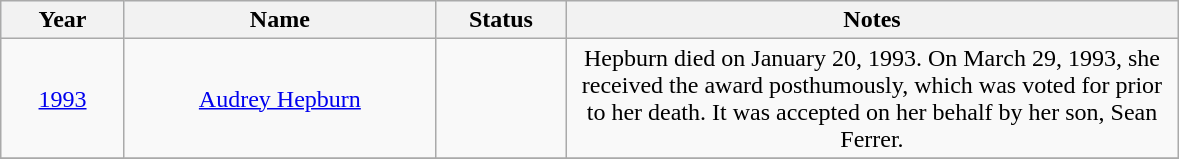<table class="wikitable" style="text-align: center">
<tr ---- bgcolor="#ebf5ff">
<th width="75">Year</th>
<th width="200">Name</th>
<th width="80">Status</th>
<th width="400">Notes</th>
</tr>
<tr>
<td><a href='#'>1993</a></td>
<td><a href='#'>Audrey Hepburn</a></td>
<td></td>
<td>Hepburn died on January 20, 1993. On March 29, 1993, she received the award posthumously, which was voted for prior to her death. It was accepted on her behalf by her son, Sean Ferrer.</td>
</tr>
<tr>
</tr>
</table>
